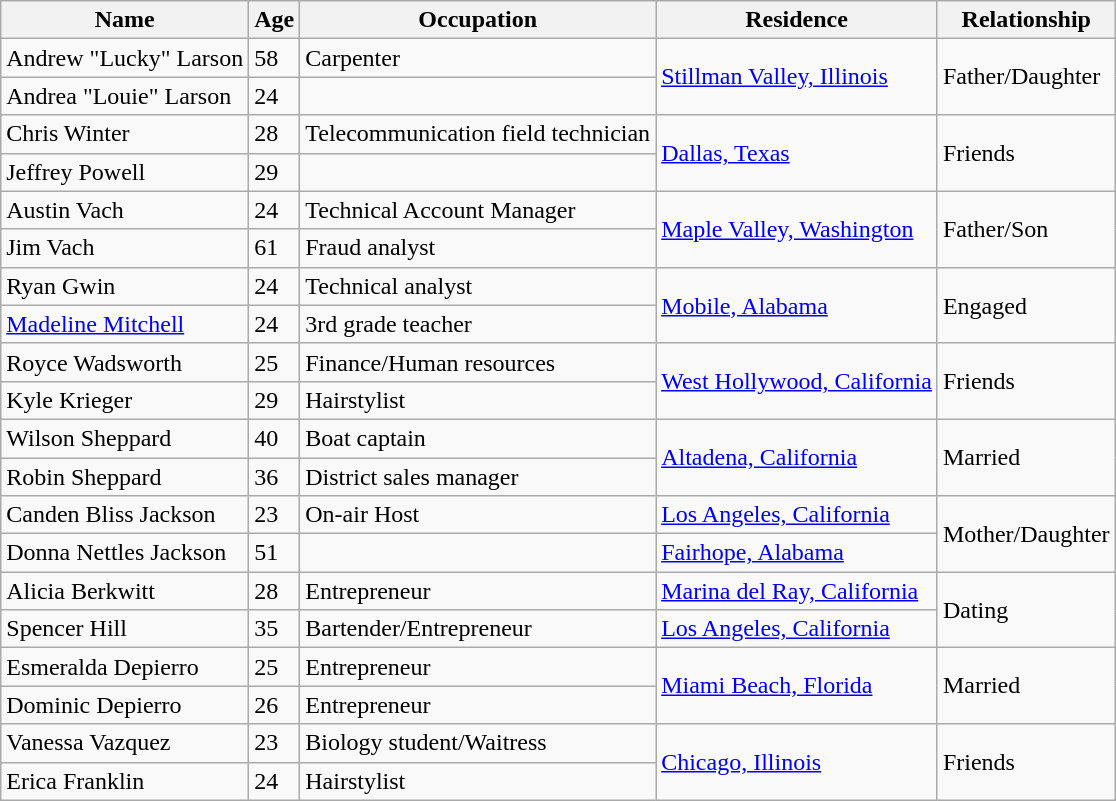<table class="wikitable sortable">
<tr>
<th>Name</th>
<th>Age</th>
<th>Occupation</th>
<th>Residence</th>
<th>Relationship</th>
</tr>
<tr>
<td>Andrew "Lucky" Larson</td>
<td>58</td>
<td>Carpenter</td>
<td rowspan="2"><a href='#'>Stillman Valley, Illinois</a></td>
<td rowspan="2">Father/Daughter</td>
</tr>
<tr>
<td>Andrea "Louie" Larson</td>
<td>24</td>
<td></td>
</tr>
<tr>
<td>Chris Winter</td>
<td>28</td>
<td>Telecommunication field technician</td>
<td rowspan="2"><a href='#'>Dallas, Texas</a></td>
<td rowspan="2">Friends</td>
</tr>
<tr>
<td>Jeffrey Powell</td>
<td>29</td>
<td></td>
</tr>
<tr>
<td>Austin Vach</td>
<td>24</td>
<td>Technical Account Manager</td>
<td rowspan="2"><a href='#'>Maple Valley, Washington</a></td>
<td rowspan="2">Father/Son</td>
</tr>
<tr>
<td>Jim Vach</td>
<td>61</td>
<td>Fraud analyst</td>
</tr>
<tr>
<td>Ryan Gwin</td>
<td>24</td>
<td>Technical analyst</td>
<td rowspan="2"><a href='#'>Mobile, Alabama</a></td>
<td rowspan="2">Engaged</td>
</tr>
<tr>
<td><a href='#'>Madeline Mitchell</a></td>
<td>24</td>
<td>3rd grade teacher</td>
</tr>
<tr>
<td>Royce Wadsworth</td>
<td>25</td>
<td>Finance/Human resources</td>
<td rowspan="2"><a href='#'>West Hollywood, California</a></td>
<td rowspan="2">Friends</td>
</tr>
<tr>
<td>Kyle Krieger</td>
<td>29</td>
<td>Hairstylist</td>
</tr>
<tr>
<td>Wilson Sheppard</td>
<td>40</td>
<td>Boat captain</td>
<td rowspan="2"><a href='#'>Altadena, California</a></td>
<td rowspan="2">Married</td>
</tr>
<tr>
<td>Robin Sheppard</td>
<td>36</td>
<td>District sales manager</td>
</tr>
<tr>
<td>Canden Bliss Jackson</td>
<td>23</td>
<td>On-air Host</td>
<td><a href='#'>Los Angeles, California</a></td>
<td rowspan="2">Mother/Daughter</td>
</tr>
<tr>
<td>Donna Nettles Jackson</td>
<td>51</td>
<td></td>
<td><a href='#'>Fairhope, Alabama</a></td>
</tr>
<tr>
<td>Alicia Berkwitt</td>
<td>28</td>
<td>Entrepreneur</td>
<td><a href='#'>Marina del Ray, California</a></td>
<td rowspan="2">Dating</td>
</tr>
<tr>
<td>Spencer Hill</td>
<td>35</td>
<td>Bartender/Entrepreneur</td>
<td><a href='#'>Los Angeles, California</a></td>
</tr>
<tr>
<td>Esmeralda Depierro</td>
<td>25</td>
<td>Entrepreneur</td>
<td rowspan="2"><a href='#'>Miami Beach, Florida</a></td>
<td rowspan="2">Married</td>
</tr>
<tr>
<td>Dominic Depierro</td>
<td>26</td>
<td>Entrepreneur</td>
</tr>
<tr>
<td>Vanessa Vazquez</td>
<td>23</td>
<td>Biology student/Waitress</td>
<td rowspan="2"><a href='#'>Chicago, Illinois</a></td>
<td rowspan="2">Friends</td>
</tr>
<tr>
<td>Erica Franklin</td>
<td>24</td>
<td>Hairstylist</td>
</tr>
</table>
